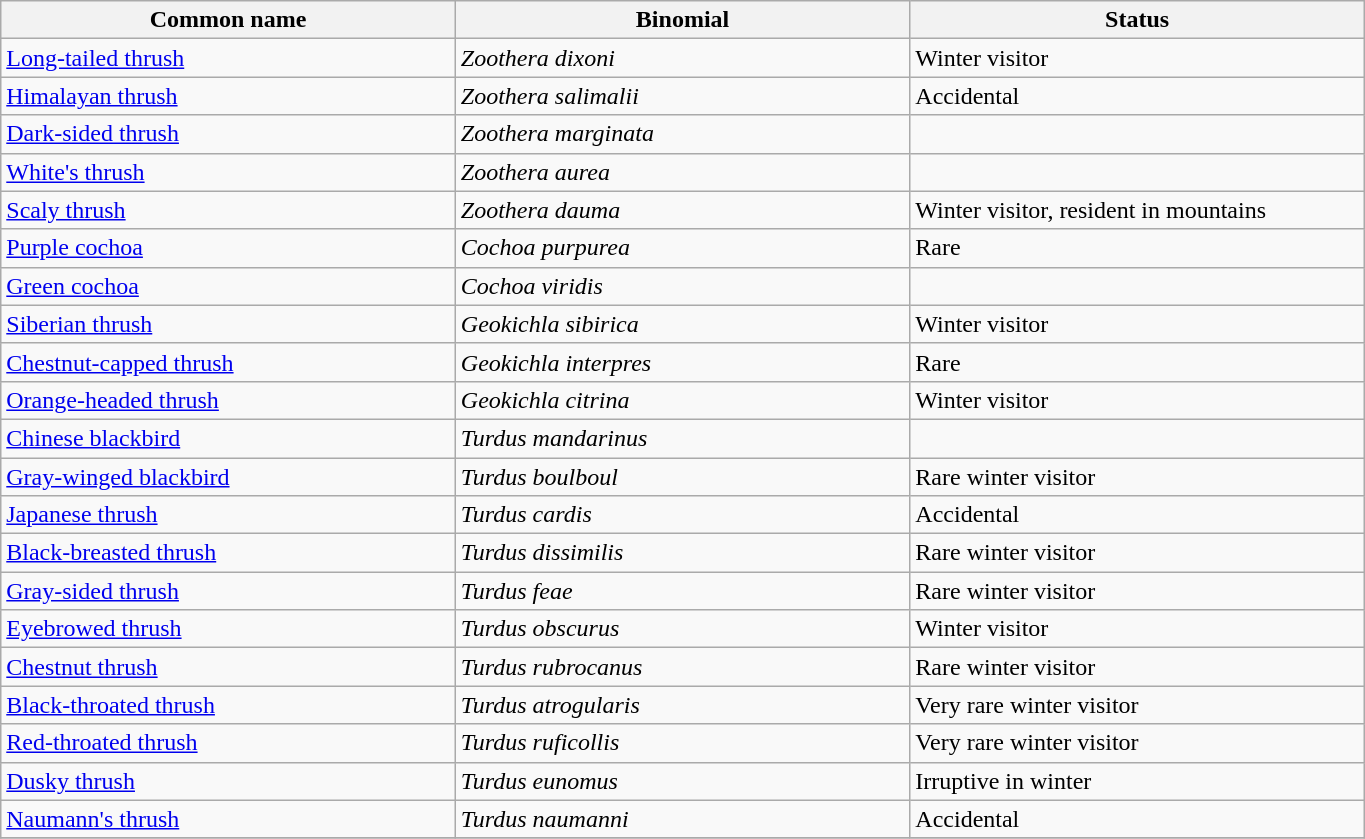<table width=72% class="wikitable">
<tr>
<th width=24%>Common name</th>
<th width=24%>Binomial</th>
<th width=24%>Status</th>
</tr>
<tr>
<td><a href='#'>Long-tailed thrush</a></td>
<td><em>Zoothera dixoni</em></td>
<td>Winter visitor</td>
</tr>
<tr>
<td><a href='#'>Himalayan thrush</a></td>
<td><em>Zoothera salimalii</em></td>
<td>Accidental</td>
</tr>
<tr>
<td><a href='#'>Dark-sided thrush</a></td>
<td><em>Zoothera marginata</em></td>
<td></td>
</tr>
<tr>
<td><a href='#'>White's thrush</a></td>
<td><em>Zoothera aurea</em></td>
<td></td>
</tr>
<tr>
<td><a href='#'>Scaly thrush</a></td>
<td><em>Zoothera dauma</em></td>
<td>Winter visitor, resident in mountains</td>
</tr>
<tr>
<td><a href='#'>Purple cochoa</a></td>
<td><em>Cochoa purpurea</em></td>
<td>Rare</td>
</tr>
<tr>
<td><a href='#'>Green cochoa</a></td>
<td><em>Cochoa viridis</em></td>
<td></td>
</tr>
<tr>
<td><a href='#'>Siberian thrush</a></td>
<td><em>Geokichla sibirica</em></td>
<td>Winter visitor</td>
</tr>
<tr>
<td><a href='#'>Chestnut-capped thrush</a></td>
<td><em>Geokichla interpres</em></td>
<td>Rare</td>
</tr>
<tr>
<td><a href='#'>Orange-headed thrush</a></td>
<td><em>Geokichla citrina</em></td>
<td>Winter visitor</td>
</tr>
<tr>
<td><a href='#'>Chinese blackbird</a></td>
<td><em>Turdus mandarinus</em></td>
<td></td>
</tr>
<tr>
<td><a href='#'>Gray-winged blackbird</a></td>
<td><em>Turdus boulboul</em></td>
<td>Rare winter visitor</td>
</tr>
<tr>
<td><a href='#'>Japanese thrush</a></td>
<td><em>Turdus cardis</em></td>
<td>Accidental</td>
</tr>
<tr>
<td><a href='#'>Black-breasted thrush</a></td>
<td><em>Turdus dissimilis</em></td>
<td>Rare winter visitor</td>
</tr>
<tr>
<td><a href='#'>Gray-sided thrush</a></td>
<td><em>Turdus feae</em></td>
<td>Rare winter visitor</td>
</tr>
<tr>
<td><a href='#'>Eyebrowed thrush</a></td>
<td><em>Turdus obscurus</em></td>
<td>Winter visitor</td>
</tr>
<tr>
<td><a href='#'>Chestnut thrush</a></td>
<td><em>Turdus rubrocanus</em></td>
<td>Rare winter visitor</td>
</tr>
<tr>
<td><a href='#'>Black-throated thrush</a></td>
<td><em>Turdus atrogularis</em></td>
<td>Very rare winter visitor</td>
</tr>
<tr>
<td><a href='#'>Red-throated thrush</a></td>
<td><em>Turdus ruficollis</em></td>
<td>Very rare winter visitor</td>
</tr>
<tr>
<td><a href='#'>Dusky thrush</a></td>
<td><em>Turdus eunomus</em></td>
<td>Irruptive in winter</td>
</tr>
<tr>
<td><a href='#'>Naumann's thrush</a></td>
<td><em>Turdus naumanni</em></td>
<td>Accidental</td>
</tr>
<tr>
</tr>
</table>
